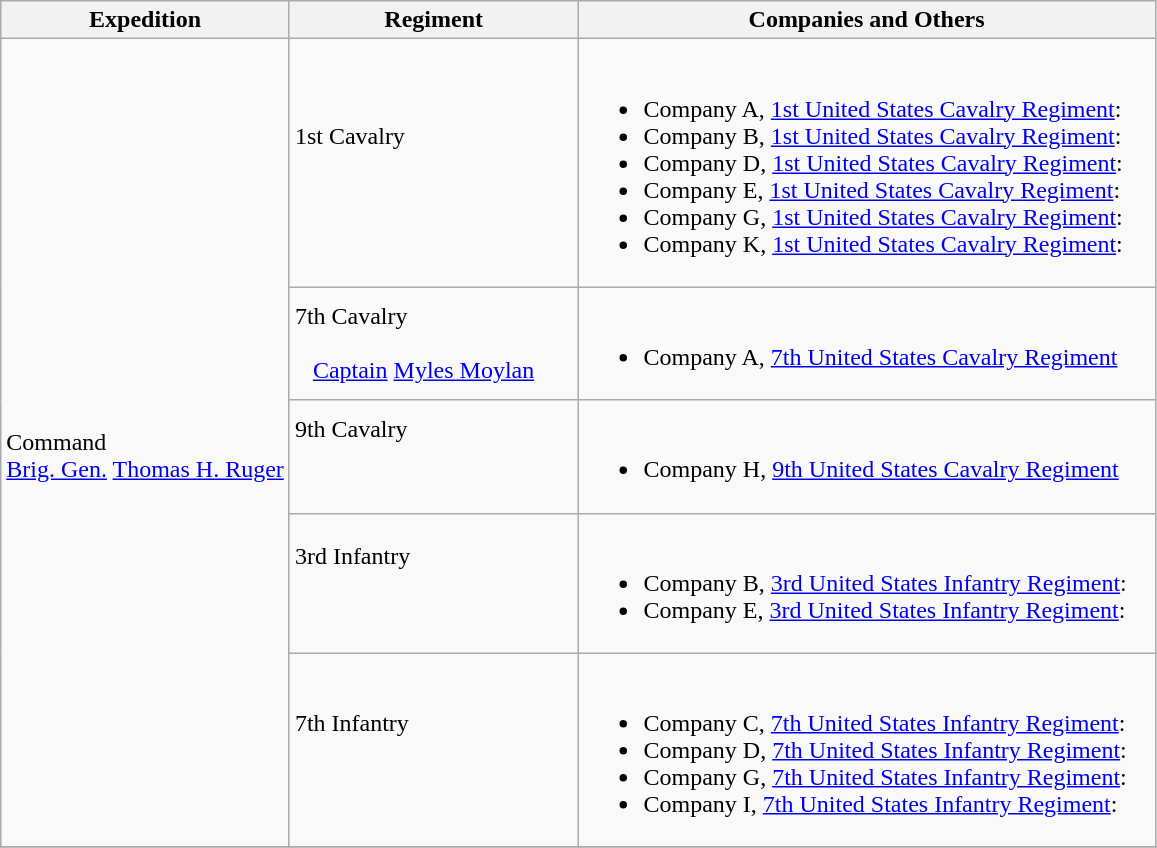<table class="wikitable">
<tr>
<th width=25%>Expedition</th>
<th width=25%>Regiment</th>
<th>Companies and Others</th>
</tr>
<tr>
<td rowspan=5><br>Command<br>
<a href='#'>Brig. Gen.</a> <a href='#'>Thomas H. Ruger</a></td>
<td>1st Cavalry<br><br>  </td>
<td><br><ul><li>Company A, <a href='#'>1st United States Cavalry Regiment</a>:</li><li>Company B, <a href='#'>1st United States Cavalry Regiment</a>:</li><li>Company D, <a href='#'>1st United States Cavalry Regiment</a>:</li><li>Company E, <a href='#'>1st United States Cavalry Regiment</a>:</li><li>Company G, <a href='#'>1st United States Cavalry Regiment</a>:</li><li>Company K, <a href='#'>1st United States Cavalry Regiment</a>:</li></ul></td>
</tr>
<tr>
<td>7th Cavalry<br><br>  
<a href='#'>Captain</a> <a href='#'>Myles Moylan</a></td>
<td><br><ul><li>Company A, <a href='#'>7th United States Cavalry Regiment</a></li></ul></td>
</tr>
<tr>
<td>9th Cavalry<br><br>  </td>
<td><br><ul><li>Company H, <a href='#'>9th United States Cavalry Regiment</a></li></ul></td>
</tr>
<tr>
<td>3rd Infantry<br><br>  </td>
<td><br><ul><li>Company B, <a href='#'>3rd United States Infantry Regiment</a>:</li><li>Company E, <a href='#'>3rd United States Infantry Regiment</a>:</li></ul></td>
</tr>
<tr>
<td>7th Infantry<br><br>  </td>
<td><br><ul><li>Company C, <a href='#'>7th United States Infantry Regiment</a>:</li><li>Company D, <a href='#'>7th United States Infantry Regiment</a>:</li><li>Company G, <a href='#'>7th United States Infantry Regiment</a>:</li><li>Company I, <a href='#'>7th United States Infantry Regiment</a>:</li></ul></td>
</tr>
<tr>
</tr>
</table>
